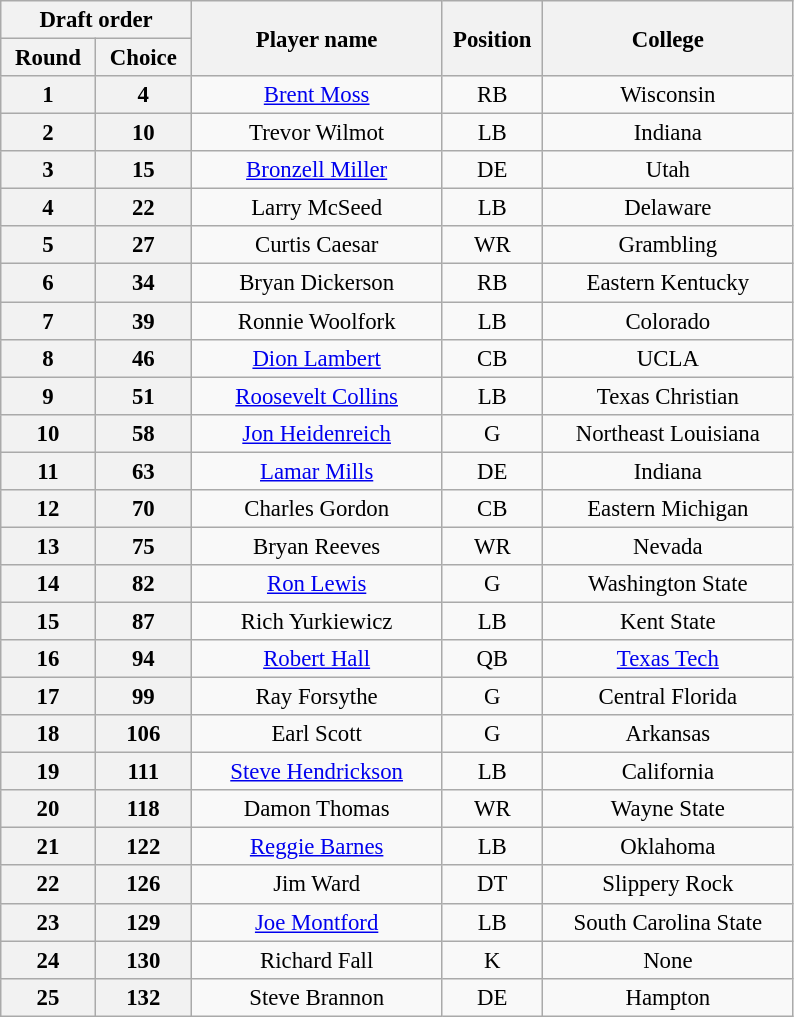<table class="wikitable" style="font-size:95%; text-align:center">
<tr>
<th width="120" colspan="2">Draft order</th>
<th width="160" rowspan="2">Player name</th>
<th width="60"  rowspan="2">Position</th>
<th width="160" rowspan="2">College</th>
</tr>
<tr>
<th>Round</th>
<th>Choice</th>
</tr>
<tr>
<th>1</th>
<th>4</th>
<td><a href='#'>Brent Moss</a></td>
<td>RB</td>
<td>Wisconsin</td>
</tr>
<tr>
<th>2</th>
<th>10</th>
<td>Trevor Wilmot</td>
<td>LB</td>
<td>Indiana</td>
</tr>
<tr>
<th>3</th>
<th>15</th>
<td><a href='#'>Bronzell Miller</a></td>
<td>DE</td>
<td>Utah</td>
</tr>
<tr>
<th>4</th>
<th>22</th>
<td>Larry McSeed</td>
<td>LB</td>
<td>Delaware</td>
</tr>
<tr>
<th>5</th>
<th>27</th>
<td>Curtis Caesar</td>
<td>WR</td>
<td>Grambling</td>
</tr>
<tr>
<th>6</th>
<th>34</th>
<td>Bryan Dickerson</td>
<td>RB</td>
<td>Eastern Kentucky</td>
</tr>
<tr>
<th>7</th>
<th>39</th>
<td>Ronnie Woolfork</td>
<td>LB</td>
<td>Colorado</td>
</tr>
<tr>
<th>8</th>
<th>46</th>
<td><a href='#'>Dion Lambert</a></td>
<td>CB</td>
<td>UCLA</td>
</tr>
<tr>
<th>9</th>
<th>51</th>
<td><a href='#'>Roosevelt Collins</a></td>
<td>LB</td>
<td>Texas Christian</td>
</tr>
<tr>
<th>10</th>
<th>58</th>
<td><a href='#'>Jon Heidenreich</a></td>
<td>G</td>
<td>Northeast Louisiana</td>
</tr>
<tr>
<th>11</th>
<th>63</th>
<td><a href='#'>Lamar Mills</a></td>
<td>DE</td>
<td>Indiana</td>
</tr>
<tr>
<th>12</th>
<th>70</th>
<td>Charles Gordon</td>
<td>CB</td>
<td>Eastern Michigan</td>
</tr>
<tr>
<th>13</th>
<th>75</th>
<td>Bryan Reeves</td>
<td>WR</td>
<td>Nevada</td>
</tr>
<tr>
<th>14</th>
<th>82</th>
<td><a href='#'>Ron Lewis</a></td>
<td>G</td>
<td>Washington State</td>
</tr>
<tr>
<th>15</th>
<th>87</th>
<td>Rich Yurkiewicz</td>
<td>LB</td>
<td>Kent State</td>
</tr>
<tr>
<th>16</th>
<th>94</th>
<td><a href='#'>Robert Hall</a></td>
<td>QB</td>
<td><a href='#'>Texas Tech</a></td>
</tr>
<tr>
<th>17</th>
<th>99</th>
<td>Ray Forsythe</td>
<td>G</td>
<td>Central Florida</td>
</tr>
<tr>
<th>18</th>
<th>106</th>
<td>Earl Scott</td>
<td>G</td>
<td>Arkansas</td>
</tr>
<tr>
<th>19</th>
<th>111</th>
<td><a href='#'>Steve Hendrickson</a></td>
<td>LB</td>
<td>California</td>
</tr>
<tr>
<th>20</th>
<th>118</th>
<td>Damon Thomas</td>
<td>WR</td>
<td>Wayne State</td>
</tr>
<tr>
<th>21</th>
<th>122</th>
<td><a href='#'>Reggie Barnes</a></td>
<td>LB</td>
<td>Oklahoma</td>
</tr>
<tr>
<th>22</th>
<th>126</th>
<td>Jim Ward</td>
<td>DT</td>
<td>Slippery Rock</td>
</tr>
<tr>
<th>23</th>
<th>129</th>
<td><a href='#'>Joe Montford</a></td>
<td>LB</td>
<td>South Carolina State</td>
</tr>
<tr>
<th>24</th>
<th>130</th>
<td>Richard Fall</td>
<td>K</td>
<td>None</td>
</tr>
<tr>
<th>25</th>
<th>132</th>
<td>Steve Brannon</td>
<td>DE</td>
<td>Hampton</td>
</tr>
</table>
